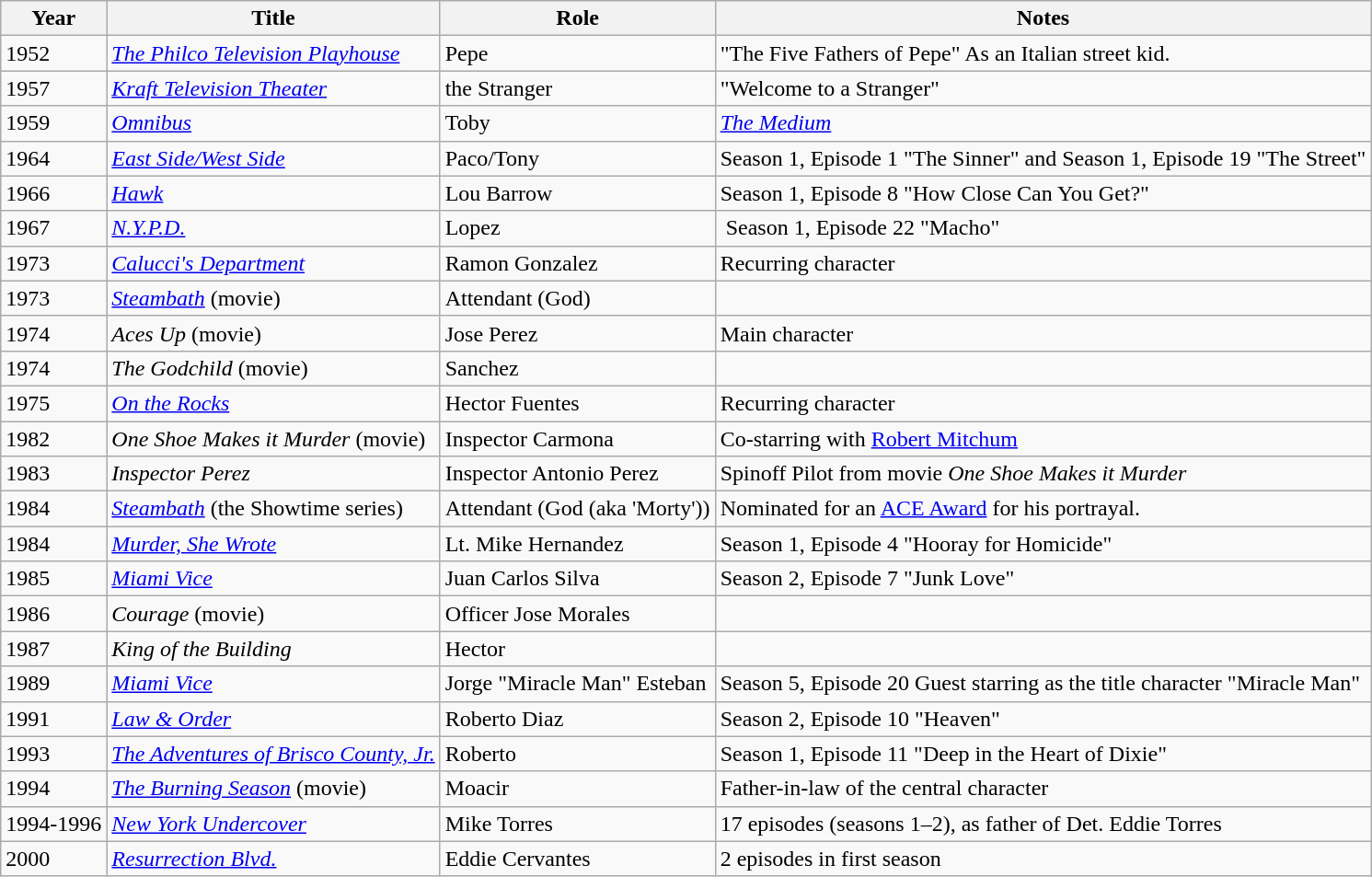<table class="wikitable">
<tr>
<th>Year</th>
<th>Title</th>
<th>Role</th>
<th>Notes</th>
</tr>
<tr>
<td>1952</td>
<td><em><a href='#'>The Philco Television Playhouse</a></em></td>
<td>Pepe</td>
<td>"The Five Fathers of Pepe"  As an Italian street kid.</td>
</tr>
<tr>
<td>1957</td>
<td><em><a href='#'>Kraft Television Theater</a></em></td>
<td>the Stranger</td>
<td>"Welcome to a Stranger"</td>
</tr>
<tr>
<td>1959</td>
<td><em><a href='#'>Omnibus</a></em></td>
<td>Toby</td>
<td><em><a href='#'>The Medium</a></em></td>
</tr>
<tr>
<td>1964</td>
<td><em><a href='#'>East Side/West Side</a></em> </td>
<td>Paco/Tony</td>
<td>Season 1, Episode 1 "The Sinner" and Season 1, Episode 19 "The Street"</td>
</tr>
<tr>
<td>1966</td>
<td><em><a href='#'>Hawk</a></em></td>
<td>Lou Barrow</td>
<td>Season 1, Episode 8 "How Close Can You Get?"</td>
</tr>
<tr>
<td>1967</td>
<td><em><a href='#'>N.Y.P.D.</a></em> </td>
<td>Lopez</td>
<td> Season 1, Episode 22 "Macho"</td>
</tr>
<tr>
<td>1973</td>
<td><em><a href='#'>Calucci's Department</a></em></td>
<td>Ramon Gonzalez</td>
<td>Recurring character</td>
</tr>
<tr>
<td>1973</td>
<td><em><a href='#'>Steambath</a></em> (movie)</td>
<td>Attendant (God)</td>
<td></td>
</tr>
<tr>
<td>1974</td>
<td><em>Aces Up</em> (movie)</td>
<td>Jose Perez</td>
<td>Main character</td>
</tr>
<tr>
<td>1974</td>
<td><em>The Godchild</em> (movie)</td>
<td>Sanchez</td>
<td></td>
</tr>
<tr>
<td>1975</td>
<td><em><a href='#'>On the Rocks</a></em></td>
<td>Hector Fuentes</td>
<td>Recurring character</td>
</tr>
<tr>
<td>1982</td>
<td><em>One Shoe Makes it Murder</em> (movie)</td>
<td>Inspector Carmona</td>
<td>Co-starring with <a href='#'>Robert Mitchum</a></td>
</tr>
<tr>
<td>1983</td>
<td><em>Inspector Perez</em></td>
<td>Inspector Antonio Perez</td>
<td>Spinoff Pilot from movie <em>One Shoe Makes it Murder</em></td>
</tr>
<tr>
<td>1984</td>
<td><em><a href='#'>Steambath</a></em> (the Showtime series)</td>
<td>Attendant (God (aka 'Morty'))</td>
<td> Nominated for an <a href='#'>ACE Award</a> for his portrayal.</td>
</tr>
<tr>
<td>1984</td>
<td><em><a href='#'>Murder, She Wrote</a></em></td>
<td>Lt. Mike Hernandez</td>
<td>Season 1, Episode 4 "Hooray for Homicide"</td>
</tr>
<tr>
<td>1985</td>
<td><em><a href='#'>Miami Vice</a></em></td>
<td>Juan Carlos Silva</td>
<td>Season 2, Episode 7 "Junk Love"</td>
</tr>
<tr>
<td>1986</td>
<td><em>Courage</em> (movie)</td>
<td>Officer Jose Morales</td>
<td></td>
</tr>
<tr>
<td>1987</td>
<td><em>King of the Building</em></td>
<td>Hector</td>
<td></td>
</tr>
<tr>
<td>1989</td>
<td><em><a href='#'>Miami Vice</a></em></td>
<td>Jorge "Miracle Man" Esteban</td>
<td>Season 5, Episode 20 Guest starring as the title character "Miracle Man"</td>
</tr>
<tr>
<td>1991</td>
<td><em><a href='#'>Law & Order</a></em></td>
<td>Roberto Diaz</td>
<td>Season 2, Episode 10 "Heaven"</td>
</tr>
<tr>
<td>1993</td>
<td><em><a href='#'>The Adventures of Brisco County, Jr.</a></em></td>
<td>Roberto</td>
<td>Season 1, Episode 11 "Deep in the Heart of Dixie"</td>
</tr>
<tr>
<td>1994</td>
<td><em><a href='#'>The Burning Season</a></em> (movie)</td>
<td>Moacir</td>
<td>Father-in-law of the central character</td>
</tr>
<tr>
<td>1994-1996</td>
<td><em><a href='#'>New York Undercover</a></em></td>
<td>Mike Torres</td>
<td>17 episodes (seasons 1–2), as father of Det. Eddie Torres</td>
</tr>
<tr>
<td>2000</td>
<td><em><a href='#'>Resurrection Blvd. </a></em></td>
<td>Eddie Cervantes</td>
<td>2 episodes in first season</td>
</tr>
</table>
